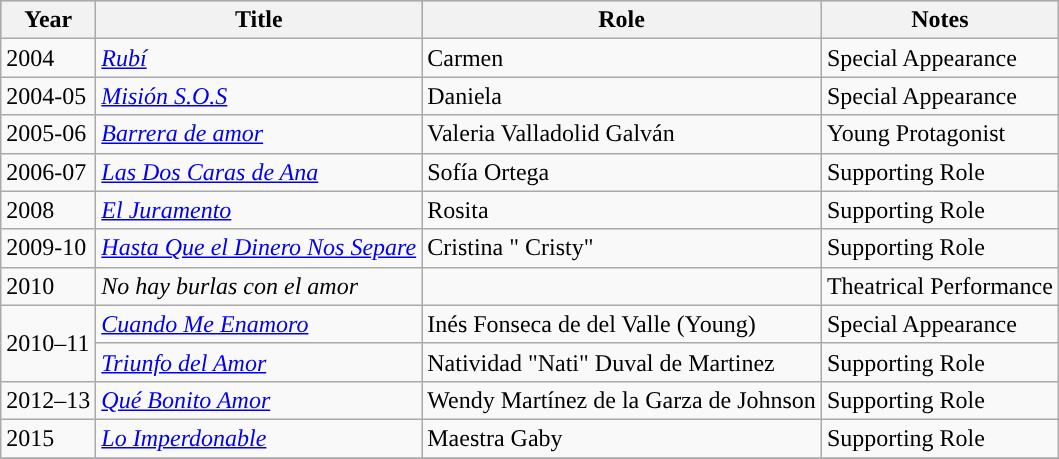<table class="wikitable">
<tr style="background:#b0c4de;">
<th>Year</th>
<th>Title</th>
<th>Role</th>
<th>Notes</th>
</tr>
<tr>
<td>2004</td>
<td><em><a href='#'>Rubí</a></em></td>
<td>Carmen</td>
<td>Special Appearance</td>
</tr>
<tr>
<td>2004-05</td>
<td><em><a href='#'>Misión S.O.S</a></em></td>
<td>Daniela</td>
<td>Special Appearance</td>
</tr>
<tr>
<td>2005-06</td>
<td><em><a href='#'>Barrera de amor</a></em></td>
<td>Valeria Valladolid Galván</td>
<td>Young Protagonist</td>
</tr>
<tr>
<td>2006-07</td>
<td><em><a href='#'>Las Dos Caras de Ana</a></em></td>
<td>Sofía Ortega</td>
<td>Supporting Role</td>
</tr>
<tr>
<td>2008</td>
<td><em><a href='#'>El Juramento</a></em></td>
<td>Rosita</td>
<td>Supporting Role</td>
</tr>
<tr>
<td>2009-10</td>
<td><em><a href='#'>Hasta Que el Dinero Nos Separe</a></em></td>
<td>Cristina " Cristy"</td>
<td>Supporting Role</td>
</tr>
<tr>
<td>2010</td>
<td><em>No hay burlas con el amor</em></td>
<td></td>
<td>Theatrical Performance</td>
</tr>
<tr>
<td rowspan=2>2010–11</td>
<td><em><a href='#'>Cuando Me Enamoro</a></em></td>
<td>Inés Fonseca de del Valle (Young)</td>
<td>Special Appearance</td>
</tr>
<tr>
<td><em><a href='#'>Triunfo del Amor</a></em></td>
<td>Natividad "Nati" Duval de Martinez</td>
<td>Supporting Role</td>
</tr>
<tr>
<td>2012–13</td>
<td><em><a href='#'>Qué Bonito Amor</a></em></td>
<td>Wendy Martínez de la Garza de Johnson</td>
<td>Supporting Role</td>
</tr>
<tr>
<td>2015</td>
<td><em><a href='#'>Lo Imperdonable</a></em></td>
<td>Maestra Gaby</td>
<td>Supporting Role</td>
</tr>
<tr>
</tr>
</table>
